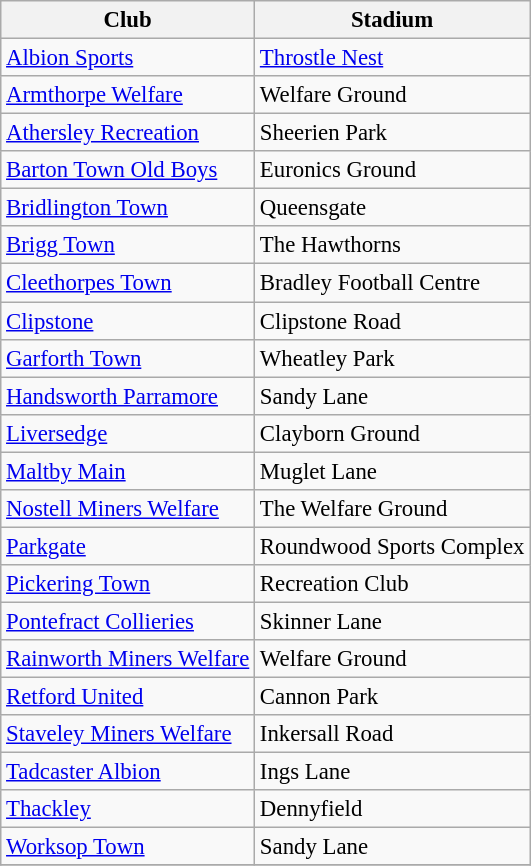<table class="wikitable sortable" style="font-size:95%">
<tr>
<th>Club</th>
<th>Stadium</th>
</tr>
<tr>
<td><a href='#'>Albion Sports</a></td>
<td><a href='#'>Throstle Nest</a></td>
</tr>
<tr>
<td><a href='#'>Armthorpe Welfare</a></td>
<td>Welfare Ground</td>
</tr>
<tr>
<td><a href='#'>Athersley Recreation</a></td>
<td>Sheerien Park</td>
</tr>
<tr>
<td><a href='#'>Barton Town Old Boys</a></td>
<td>Euronics Ground</td>
</tr>
<tr>
<td><a href='#'>Bridlington Town</a></td>
<td>Queensgate</td>
</tr>
<tr>
<td><a href='#'>Brigg Town</a></td>
<td>The Hawthorns</td>
</tr>
<tr>
<td><a href='#'>Cleethorpes Town</a></td>
<td>Bradley Football Centre</td>
</tr>
<tr>
<td><a href='#'>Clipstone</a></td>
<td>Clipstone Road</td>
</tr>
<tr>
<td><a href='#'>Garforth Town</a></td>
<td>Wheatley Park</td>
</tr>
<tr>
<td><a href='#'>Handsworth Parramore</a></td>
<td>Sandy Lane</td>
</tr>
<tr>
<td><a href='#'>Liversedge</a></td>
<td>Clayborn Ground</td>
</tr>
<tr>
<td><a href='#'>Maltby Main</a></td>
<td>Muglet Lane</td>
</tr>
<tr>
<td><a href='#'>Nostell Miners Welfare</a></td>
<td>The Welfare Ground</td>
</tr>
<tr>
<td><a href='#'>Parkgate</a></td>
<td>Roundwood Sports Complex</td>
</tr>
<tr>
<td><a href='#'>Pickering Town</a></td>
<td>Recreation Club</td>
</tr>
<tr>
<td><a href='#'>Pontefract Collieries</a></td>
<td>Skinner Lane</td>
</tr>
<tr>
<td><a href='#'>Rainworth Miners Welfare</a></td>
<td>Welfare Ground</td>
</tr>
<tr>
<td><a href='#'>Retford United</a></td>
<td>Cannon Park</td>
</tr>
<tr>
<td><a href='#'>Staveley Miners Welfare</a></td>
<td>Inkersall Road</td>
</tr>
<tr>
<td><a href='#'>Tadcaster Albion</a></td>
<td>Ings Lane</td>
</tr>
<tr>
<td><a href='#'>Thackley</a></td>
<td>Dennyfield</td>
</tr>
<tr>
<td><a href='#'>Worksop Town</a></td>
<td>Sandy Lane</td>
</tr>
<tr>
</tr>
</table>
